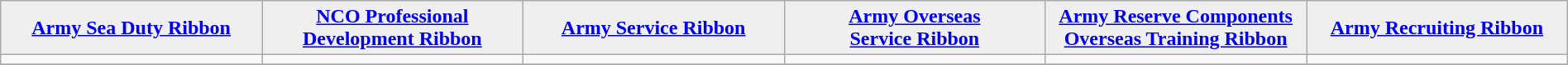<table class="wikitable" align="center" width="100%">
<tr>
<th width="16.6%" style="background:#efefef;"><a href='#'>Army Sea Duty Ribbon</a></th>
<th width="16.6%" style="background:#efefef;"><a href='#'>NCO Professional<br> Development Ribbon</a></th>
<th width="16.6%" style="background:#efefef;"><a href='#'>Army Service Ribbon</a></th>
<th width="16.6%" style="background:#efefef;"><a href='#'>Army Overseas<br>Service Ribbon</a></th>
<th width="16.6%" style="background:#efefef;"><a href='#'>Army Reserve Components<br>Overseas Training Ribbon</a></th>
<th width="16.6%" style="background:#efefef;"><a href='#'>Army Recruiting Ribbon</a></th>
</tr>
<tr>
<td></td>
<td></td>
<td></td>
<td></td>
<td></td>
<td></td>
</tr>
<tr>
</tr>
</table>
